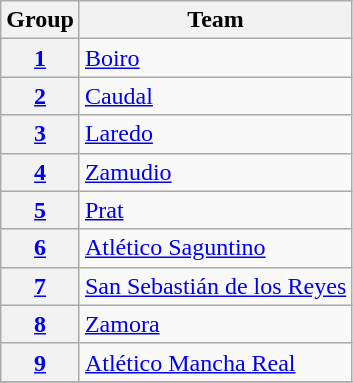<table class="wikitable">
<tr>
<th>Group</th>
<th>Team</th>
</tr>
<tr>
<th><a href='#'>1</a></th>
<td><a href='#'>Boiro</a></td>
</tr>
<tr>
<th><a href='#'>2</a></th>
<td><a href='#'>Caudal</a></td>
</tr>
<tr>
<th><a href='#'>3</a></th>
<td><a href='#'>Laredo</a></td>
</tr>
<tr>
<th><a href='#'>4</a></th>
<td><a href='#'>Zamudio</a></td>
</tr>
<tr>
<th><a href='#'>5</a></th>
<td><a href='#'>Prat</a></td>
</tr>
<tr>
<th><a href='#'>6</a></th>
<td><a href='#'>Atlético Saguntino</a></td>
</tr>
<tr>
<th><a href='#'>7</a></th>
<td><a href='#'>San Sebastián de los Reyes</a></td>
</tr>
<tr>
<th><a href='#'>8</a></th>
<td><a href='#'>Zamora</a></td>
</tr>
<tr>
<th><a href='#'>9</a></th>
<td><a href='#'>Atlético Mancha Real</a></td>
</tr>
<tr>
</tr>
</table>
